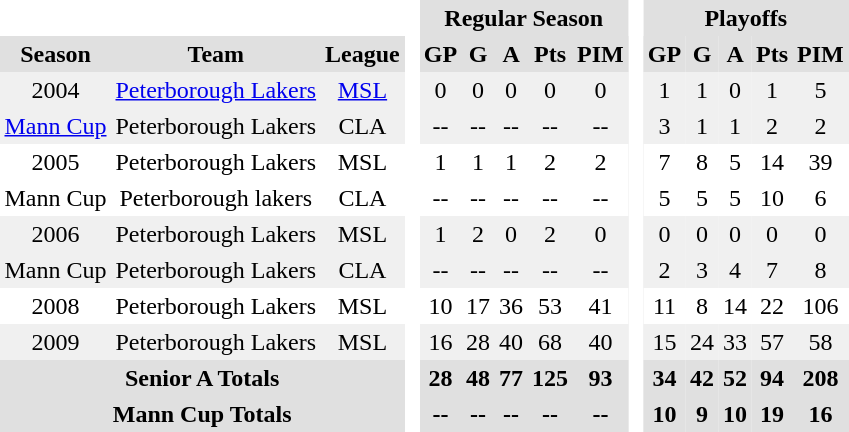<table BORDER="0" CELLPADDING="3" CELLSPACING="0">
<tr ALIGN="center" bgcolor="#e0e0e0">
<th colspan="3" bgcolor="#ffffff"> </th>
<th rowspan="99" bgcolor="#ffffff"> </th>
<th colspan="5">Regular Season</th>
<th rowspan="99" bgcolor="#ffffff"> </th>
<th colspan="5">Playoffs</th>
</tr>
<tr ALIGN="center" bgcolor="#e0e0e0">
<th>Season</th>
<th>Team</th>
<th>League</th>
<th>GP</th>
<th>G</th>
<th>A</th>
<th>Pts</th>
<th>PIM</th>
<th>GP</th>
<th>G</th>
<th>A</th>
<th>Pts</th>
<th>PIM</th>
</tr>
<tr ALIGN="center" bgcolor="#f0f0f0">
<td>2004</td>
<td><a href='#'>Peterborough Lakers</a></td>
<td><a href='#'>MSL</a></td>
<td>0</td>
<td>0</td>
<td>0</td>
<td>0</td>
<td>0</td>
<td>1</td>
<td>1</td>
<td>0</td>
<td>1</td>
<td>5</td>
</tr>
<tr ALIGN="center" bgcolor="#f0f0f0">
<td><a href='#'>Mann Cup</a></td>
<td>Peterborough Lakers</td>
<td>CLA</td>
<td>--</td>
<td>--</td>
<td>--</td>
<td>--</td>
<td>--</td>
<td>3</td>
<td>1</td>
<td>1</td>
<td>2</td>
<td>2</td>
</tr>
<tr ALIGN="center">
<td>2005</td>
<td>Peterborough Lakers</td>
<td>MSL</td>
<td>1</td>
<td>1</td>
<td>1</td>
<td>2</td>
<td>2</td>
<td>7</td>
<td>8</td>
<td>5</td>
<td>14</td>
<td>39</td>
</tr>
<tr ALIGN="center">
<td>Mann Cup</td>
<td>Peterborough lakers</td>
<td>CLA</td>
<td>--</td>
<td>--</td>
<td>--</td>
<td>--</td>
<td>--</td>
<td>5</td>
<td>5</td>
<td>5</td>
<td>10</td>
<td>6</td>
</tr>
<tr ALIGN="center" bgcolor="#f0f0f0">
<td>2006</td>
<td>Peterborough Lakers</td>
<td>MSL</td>
<td>1</td>
<td>2</td>
<td>0</td>
<td>2</td>
<td>0</td>
<td>0</td>
<td>0</td>
<td>0</td>
<td>0</td>
<td>0</td>
</tr>
<tr ALIGN="center" bgcolor="#f0f0f0">
<td>Mann Cup</td>
<td>Peterborough Lakers</td>
<td>CLA</td>
<td>--</td>
<td>--</td>
<td>--</td>
<td>--</td>
<td>--</td>
<td>2</td>
<td>3</td>
<td>4</td>
<td>7</td>
<td>8</td>
</tr>
<tr ALIGN="center">
<td>2008</td>
<td>Peterborough Lakers</td>
<td>MSL</td>
<td>10</td>
<td>17</td>
<td>36</td>
<td>53</td>
<td>41</td>
<td>11</td>
<td>8</td>
<td>14</td>
<td>22</td>
<td>106</td>
</tr>
<tr ALIGN="center" bgcolor="#f0f0f0">
<td>2009</td>
<td>Peterborough Lakers</td>
<td>MSL</td>
<td>16</td>
<td>28</td>
<td>40</td>
<td>68</td>
<td>40</td>
<td>15</td>
<td>24</td>
<td>33</td>
<td>57</td>
<td>58</td>
</tr>
<tr ALIGN="center" bgcolor="#e0e0e0">
<th colspan="3">Senior A Totals</th>
<th>28</th>
<th>48</th>
<th>77</th>
<th>125</th>
<th>93</th>
<th>34</th>
<th>42</th>
<th>52</th>
<th>94</th>
<th>208</th>
</tr>
<tr ALIGN="center" bgcolor="#e0e0e0">
<th colspan="3">Mann Cup Totals</th>
<th>--</th>
<th>--</th>
<th>--</th>
<th>--</th>
<th>--</th>
<th>10</th>
<th>9</th>
<th>10</th>
<th>19</th>
<th>16</th>
</tr>
</table>
